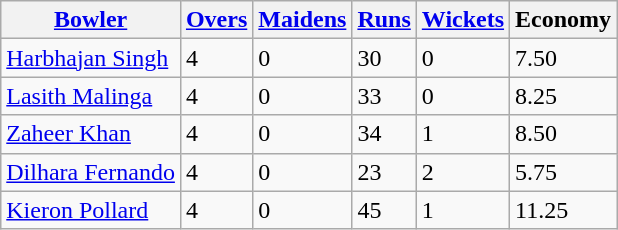<table class="wikitable">
<tr>
<th><a href='#'>Bowler</a></th>
<th><a href='#'>Overs</a></th>
<th><a href='#'>Maidens</a></th>
<th><a href='#'>Runs</a></th>
<th><a href='#'>Wickets</a></th>
<th>Economy</th>
</tr>
<tr>
<td><a href='#'>Harbhajan Singh</a></td>
<td>4</td>
<td>0</td>
<td>30</td>
<td>0</td>
<td>7.50</td>
</tr>
<tr>
<td><a href='#'>Lasith Malinga</a></td>
<td>4</td>
<td>0</td>
<td>33</td>
<td>0</td>
<td>8.25</td>
</tr>
<tr>
<td><a href='#'>Zaheer Khan</a></td>
<td>4</td>
<td>0</td>
<td>34</td>
<td>1</td>
<td>8.50</td>
</tr>
<tr>
<td><a href='#'>Dilhara Fernando</a></td>
<td>4</td>
<td>0</td>
<td>23</td>
<td>2</td>
<td>5.75</td>
</tr>
<tr>
<td><a href='#'>Kieron Pollard</a></td>
<td>4</td>
<td>0</td>
<td>45</td>
<td>1</td>
<td>11.25</td>
</tr>
</table>
